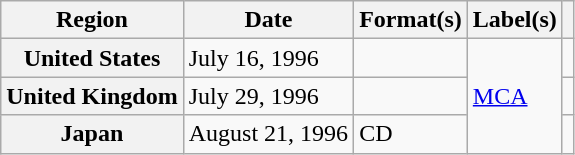<table class="wikitable plainrowheaders">
<tr>
<th scope="col">Region</th>
<th scope="col">Date</th>
<th scope="col">Format(s)</th>
<th scope="col">Label(s)</th>
<th scope="col"></th>
</tr>
<tr>
<th scope="row">United States</th>
<td>July 16, 1996</td>
<td></td>
<td rowspan="3"><a href='#'>MCA</a></td>
<td></td>
</tr>
<tr>
<th scope="row">United Kingdom</th>
<td>July 29, 1996</td>
<td></td>
<td></td>
</tr>
<tr>
<th scope="row">Japan</th>
<td>August 21, 1996</td>
<td>CD</td>
<td></td>
</tr>
</table>
